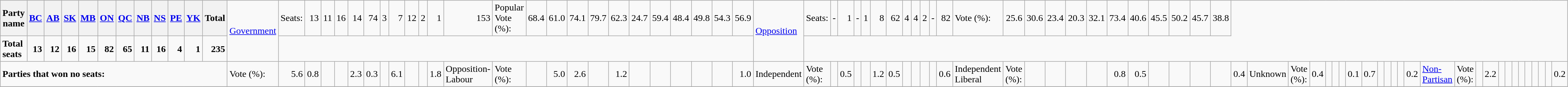<table class="wikitable">
<tr>
<th align="center" colspan=3>Party name</th>
<th align="center"><a href='#'>BC</a></th>
<th align="center"><a href='#'>AB</a></th>
<th align="center"><a href='#'>SK</a></th>
<th align="center"><a href='#'>MB</a></th>
<th align="center"><a href='#'>ON</a></th>
<th align="center"><a href='#'>QC</a></th>
<th align="center"><a href='#'>NB</a></th>
<th align="center"><a href='#'>NS</a></th>
<th align="center"><a href='#'>PE</a></th>
<th align="center"><a href='#'>YK</a></th>
<th align="center">Total<br></th>
<td rowspan=2><a href='#'>Government</a></td>
<td>Seats:</td>
<td align="right">13 </td>
<td align="right">11</td>
<td align="right">16  </td>
<td align="right">14   </td>
<td align="right">74</td>
<td align="right">3  </td>
<td align="right">7</td>
<td align="right">12   </td>
<td align="right">2  </td>
<td align="right">1</td>
<td align="right">153<br></td>
<td>Popular Vote (%):</td>
<td align="right">68.4</td>
<td align="right">61.0</td>
<td align="right">74.1</td>
<td align="right">79.7</td>
<td align="right">62.3</td>
<td align="right">24.7</td>
<td align="right">59.4</td>
<td align="right">48.4</td>
<td align="right">49.8</td>
<td align="right">54.3</td>
<td align="right">56.9<br></td>
<td rowspan=2><a href='#'>Opposition</a></td>
<td>Seats:</td>
<td align="right">- </td>
<td align="right">1</td>
<td align="right">-  </td>
<td align="right">1</td>
<td align="right">8</td>
<td align="right">62</td>
<td align="right">4</td>
<td align="right">4</td>
<td align="right">2</td>
<td align="right">- </td>
<td align="right">82 <br></td>
<td>Vote (%):</td>
<td align="right">25.6 </td>
<td align="right">30.6 </td>
<td align="right">23.4 </td>
<td align="right">20.3</td>
<td align="right">32.1</td>
<td align="right">73.4</td>
<td align="right">40.6</td>
<td align="right">45.5</td>
<td align="right">50.2</td>
<td align="right">45.7</td>
<td align="right">38.8</td>
</tr>
<tr>
<td colspan=3><strong>Total seats</strong></td>
<td align="right"><strong>13</strong> </td>
<td align="right"><strong>12</strong> </td>
<td align="right"><strong>16</strong> </td>
<td align="right"><strong>15</strong> </td>
<td align="right"><strong>82</strong></td>
<td align="right"><strong>65</strong> </td>
<td align="right"><strong>11</strong> </td>
<td align="right"><strong>16</strong> </td>
<td align="right"><strong>4</strong></td>
<td align="right"><strong>1</strong></td>
<td align="right"><strong>235</strong></td>
</tr>
<tr>
<td colspan=14><strong>Parties that won no seats:</strong><br></td>
<td>Vote (%):</td>
<td align="right">5.6</td>
<td align="right">0.8</td>
<td align="right">  </td>
<td align="right">  </td>
<td align="right">2.3 </td>
<td align="right">0.3 </td>
<td align="right">  </td>
<td align="right">6.1</td>
<td align="right">  </td>
<td align="right"> </td>
<td align="right">1.8 <br></td>
<td>Opposition-Labour</td>
<td>Vote (%):</td>
<td align="right"> </td>
<td align="right">5.0</td>
<td align="right">2.6 </td>
<td align="right">  </td>
<td align="right">1.2 </td>
<td align="right"> </td>
<td align="right">  </td>
<td align="right">  </td>
<td align="right"> </td>
<td align="right"> </td>
<td align="right">1.0<br></td>
<td>Independent</td>
<td>Vote (%):</td>
<td align="right">  </td>
<td align="right">0.5</td>
<td align="right">  </td>
<td align="right">  </td>
<td align="right">1.2</td>
<td align="right">0.5</td>
<td align="right">  </td>
<td align="right">    </td>
<td align="right"> </td>
<td align="right">  </td>
<td align="right">0.6  <br></td>
<td>Independent Liberal</td>
<td>Vote (%):</td>
<td align="right">  </td>
<td align="right"> </td>
<td align="right"> </td>
<td align="right">  </td>
<td align="right">0.8 </td>
<td align="right">0.5  </td>
<td align="right">  </td>
<td align="right">   </td>
<td align="right">  </td>
<td align="right"> </td>
<td align="right">0.4 <br></td>
<td>Unknown</td>
<td>Vote (%):</td>
<td align="right">0.4 </td>
<td align="right">  </td>
<td align="right">  </td>
<td align="right">  </td>
<td align="right">0.1   </td>
<td align="right">0.7 </td>
<td align="right">  </td>
<td align="right">  </td>
<td align="right">    </td>
<td align="right"> </td>
<td align="right">0.2 <br></td>
<td><a href='#'>Non-Partisan</a></td>
<td>Vote (%):</td>
<td align="right">  </td>
<td align="right">2.2 </td>
<td align="right">  </td>
<td align="right">  </td>
<td align="right">  </td>
<td align="right">  </td>
<td align="right">  </td>
<td align="right">  </td>
<td align="right">    </td>
<td align="right"> </td>
<td align="right">0.2 </td>
</tr>
<tr>
</tr>
</table>
